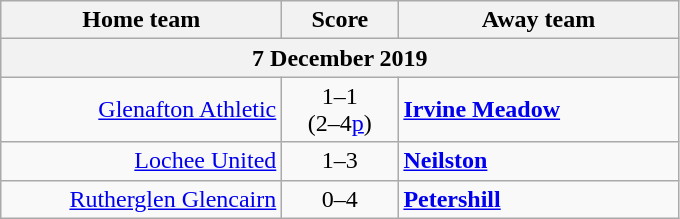<table class="wikitable" style="border-collapse: collapse;">
<tr>
<th align="right" width="180">Home team</th>
<th align="center" width="70">Score</th>
<th align="left" width="180">Away team</th>
</tr>
<tr>
<th colspan="3" align="center">7 December 2019</th>
</tr>
<tr>
<td style="text-align:right;"><a href='#'>Glenafton Athletic</a></td>
<td style="text-align:center;">1–1<br>(2–4<a href='#'>p</a>)</td>
<td style="text-align:left;"><strong><a href='#'>Irvine Meadow</a></strong></td>
</tr>
<tr>
<td style="text-align:right;"><a href='#'>Lochee United</a></td>
<td style="text-align:center;">1–3</td>
<td style="text-align:left;"><strong><a href='#'>Neilston</a></strong></td>
</tr>
<tr>
<td style="text-align:right;"><a href='#'>Rutherglen Glencairn</a></td>
<td style="text-align:center;">0–4</td>
<td style="text-align:left;"><strong><a href='#'>Petershill</a></strong></td>
</tr>
</table>
